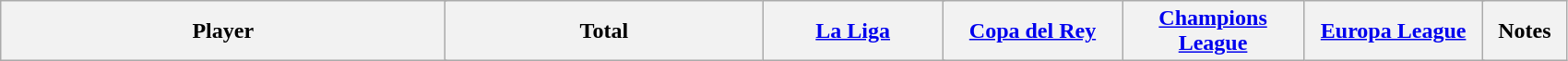<table class="wikitable" style="text-align: center;">
<tr>
<th colspan=4 width=314>Player</th>
<th colspan=4 width=222>Total</th>
<th colspan=2 width=123><a href='#'>La Liga</a></th>
<th colspan=2 width=122><a href='#'>Copa del Rey</a></th>
<th colspan=2 width=124><a href='#'>Champions League</a></th>
<th colspan=2 width=122><a href='#'>Europa League</a></th>
<th colspan=1 width=53 align=left>Notes</th>
</tr>
</table>
